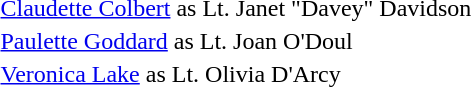<table>
<tr>
<td></td>
<td><a href='#'>Claudette Colbert</a> as Lt. Janet "Davey" Davidson</td>
</tr>
<tr>
<td><br></td>
<td><a href='#'>Paulette Goddard</a> as Lt. Joan O'Doul</td>
</tr>
<tr>
<td><br></td>
<td><a href='#'>Veronica Lake</a> as Lt. Olivia D'Arcy</td>
</tr>
<tr>
</tr>
</table>
